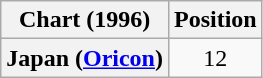<table class="wikitable sortable plainrowheaders" style="text-align:center">
<tr>
<th scope="col">Chart (1996)</th>
<th scope="col">Position</th>
</tr>
<tr>
<th scope="row">Japan (<a href='#'>Oricon</a>)</th>
<td>12</td>
</tr>
</table>
